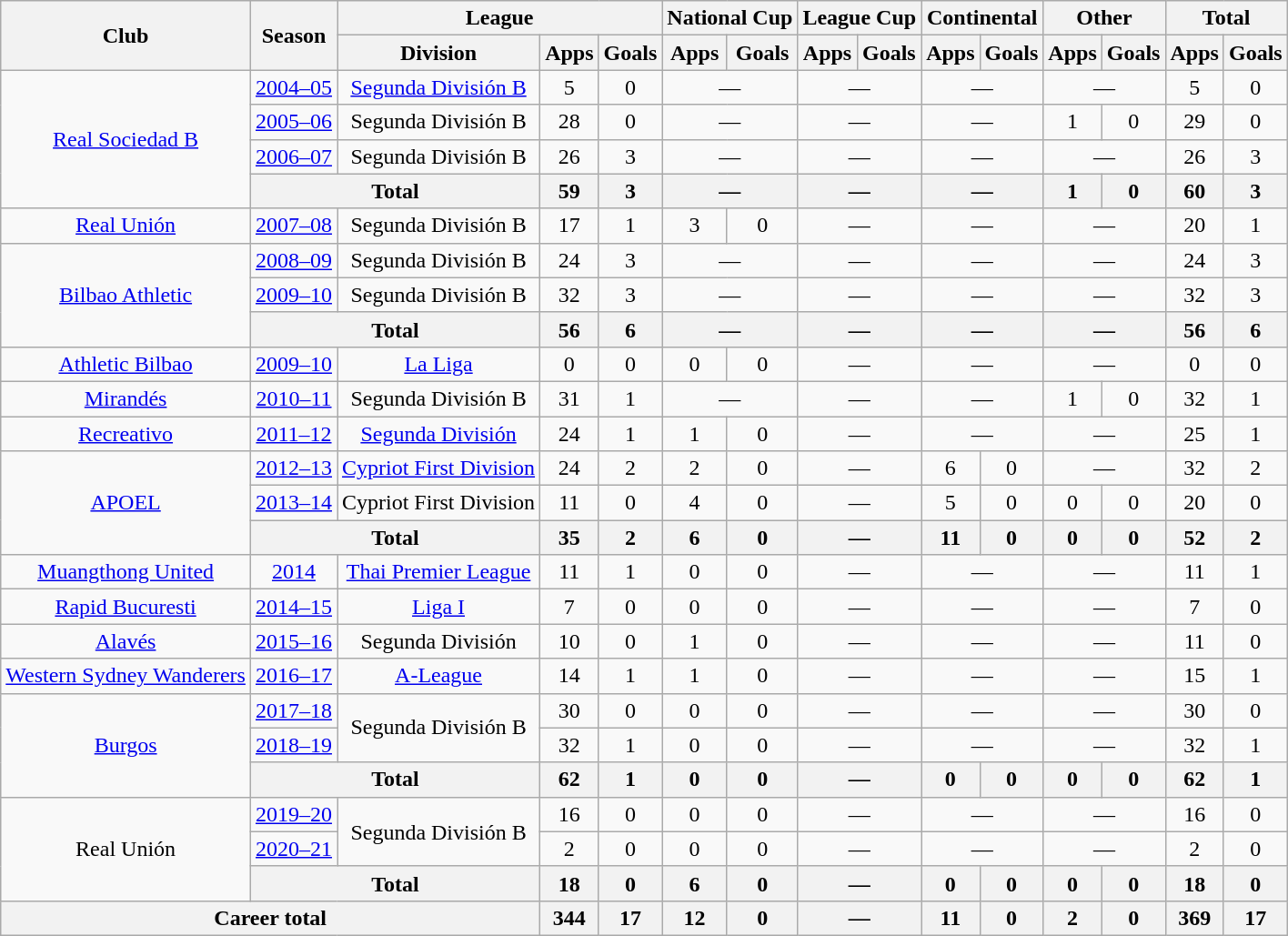<table class="wikitable" style="text-align: center;">
<tr>
<th rowspan="2">Club</th>
<th rowspan="2">Season</th>
<th colspan="3">League</th>
<th colspan="2">National Cup</th>
<th colspan="2">League Cup</th>
<th colspan="2">Continental</th>
<th colspan="2">Other</th>
<th colspan="2">Total</th>
</tr>
<tr>
<th>Division</th>
<th>Apps</th>
<th>Goals</th>
<th>Apps</th>
<th>Goals</th>
<th>Apps</th>
<th>Goals</th>
<th>Apps</th>
<th>Goals</th>
<th>Apps</th>
<th>Goals</th>
<th>Apps</th>
<th>Goals</th>
</tr>
<tr>
<td rowspan="4"><a href='#'>Real Sociedad B</a></td>
<td><a href='#'>2004–05</a></td>
<td><a href='#'>Segunda División B</a></td>
<td>5</td>
<td>0</td>
<td colspan="2">—</td>
<td colspan="2">—</td>
<td colspan="2">—</td>
<td colspan="2">—</td>
<td>5</td>
<td>0</td>
</tr>
<tr>
<td><a href='#'>2005–06</a></td>
<td>Segunda División B</td>
<td>28</td>
<td>0</td>
<td colspan="2">—</td>
<td colspan="2">—</td>
<td colspan="2">—</td>
<td>1</td>
<td>0</td>
<td>29</td>
<td>0</td>
</tr>
<tr>
<td><a href='#'>2006–07</a></td>
<td>Segunda División B</td>
<td>26</td>
<td>3</td>
<td colspan="2">—</td>
<td colspan="2">—</td>
<td colspan="2">—</td>
<td colspan="2">—</td>
<td>26</td>
<td>3</td>
</tr>
<tr>
<th colspan="2">Total</th>
<th>59</th>
<th>3</th>
<th colspan="2">—</th>
<th colspan="2">—</th>
<th colspan="2">—</th>
<th>1</th>
<th>0</th>
<th>60</th>
<th>3</th>
</tr>
<tr>
<td><a href='#'>Real Unión</a></td>
<td><a href='#'>2007–08</a></td>
<td>Segunda División B</td>
<td>17</td>
<td>1</td>
<td>3</td>
<td>0</td>
<td colspan="2">—</td>
<td colspan="2">—</td>
<td colspan="2">—</td>
<td>20</td>
<td>1</td>
</tr>
<tr>
<td rowspan="3" valign="center"><a href='#'>Bilbao Athletic</a></td>
<td><a href='#'>2008–09</a></td>
<td>Segunda División B</td>
<td>24</td>
<td>3</td>
<td colspan="2">—</td>
<td colspan="2">—</td>
<td colspan="2">—</td>
<td colspan="2">—</td>
<td>24</td>
<td>3</td>
</tr>
<tr>
<td><a href='#'>2009–10</a></td>
<td>Segunda División B</td>
<td>32</td>
<td>3</td>
<td colspan="2">—</td>
<td colspan="2">—</td>
<td colspan="2">—</td>
<td colspan="2">—</td>
<td>32</td>
<td>3</td>
</tr>
<tr>
<th colspan="2">Total</th>
<th>56</th>
<th>6</th>
<th colspan="2">—</th>
<th colspan="2">—</th>
<th colspan="2">—</th>
<th colspan="2">—</th>
<th>56</th>
<th>6</th>
</tr>
<tr>
<td><a href='#'>Athletic Bilbao</a></td>
<td><a href='#'>2009–10</a></td>
<td><a href='#'>La Liga</a></td>
<td>0</td>
<td>0</td>
<td>0</td>
<td>0</td>
<td colspan="2">—</td>
<td colspan="2">—</td>
<td colspan="2">—</td>
<td>0</td>
<td>0</td>
</tr>
<tr>
<td><a href='#'>Mirandés</a></td>
<td><a href='#'>2010–11</a></td>
<td>Segunda División B</td>
<td>31</td>
<td>1</td>
<td colspan="2">—</td>
<td colspan="2">—</td>
<td colspan="2">—</td>
<td>1</td>
<td>0</td>
<td>32</td>
<td>1</td>
</tr>
<tr>
<td><a href='#'>Recreativo</a></td>
<td><a href='#'>2011–12</a></td>
<td><a href='#'>Segunda División</a></td>
<td>24</td>
<td>1</td>
<td>1</td>
<td>0</td>
<td colspan="2">—</td>
<td colspan="2">—</td>
<td colspan="2">—</td>
<td>25</td>
<td>1</td>
</tr>
<tr>
<td rowspan="3"><a href='#'>APOEL</a></td>
<td><a href='#'>2012–13</a></td>
<td><a href='#'>Cypriot First Division</a></td>
<td>24</td>
<td>2</td>
<td>2</td>
<td>0</td>
<td colspan="2">—</td>
<td>6</td>
<td>0</td>
<td colspan="2">—</td>
<td>32</td>
<td>2</td>
</tr>
<tr>
<td><a href='#'>2013–14</a></td>
<td>Cypriot First Division</td>
<td>11</td>
<td>0</td>
<td>4</td>
<td>0</td>
<td colspan="2">—</td>
<td>5</td>
<td>0</td>
<td>0</td>
<td>0</td>
<td>20</td>
<td>0</td>
</tr>
<tr>
<th colspan="2">Total</th>
<th>35</th>
<th>2</th>
<th>6</th>
<th>0</th>
<th colspan="2">—</th>
<th>11</th>
<th>0</th>
<th>0</th>
<th>0</th>
<th>52</th>
<th>2</th>
</tr>
<tr>
<td><a href='#'>Muangthong United</a></td>
<td><a href='#'>2014</a></td>
<td><a href='#'>Thai Premier League</a></td>
<td>11</td>
<td>1</td>
<td>0</td>
<td>0</td>
<td colspan="2">—</td>
<td colspan="2">—</td>
<td colspan="2">—</td>
<td>11</td>
<td>1</td>
</tr>
<tr>
<td><a href='#'>Rapid Bucuresti</a></td>
<td><a href='#'>2014–15</a></td>
<td><a href='#'>Liga I</a></td>
<td>7</td>
<td>0</td>
<td>0</td>
<td>0</td>
<td colspan="2">—</td>
<td colspan="2">—</td>
<td colspan="2">—</td>
<td>7</td>
<td>0</td>
</tr>
<tr>
<td><a href='#'>Alavés</a></td>
<td><a href='#'>2015–16</a></td>
<td>Segunda División</td>
<td>10</td>
<td>0</td>
<td>1</td>
<td>0</td>
<td colspan="2">—</td>
<td colspan="2">—</td>
<td colspan="2">—</td>
<td>11</td>
<td>0</td>
</tr>
<tr>
<td><a href='#'>Western Sydney Wanderers</a></td>
<td><a href='#'>2016–17</a></td>
<td><a href='#'>A-League</a></td>
<td>14</td>
<td>1</td>
<td>1</td>
<td>0</td>
<td colspan="2">—</td>
<td colspan="2">—</td>
<td colspan="2">—</td>
<td>15</td>
<td>1</td>
</tr>
<tr>
<td rowspan="3"><a href='#'>Burgos</a></td>
<td><a href='#'>2017–18</a></td>
<td rowspan="2">Segunda División B</td>
<td>30</td>
<td>0</td>
<td>0</td>
<td>0</td>
<td colspan="2">—</td>
<td colspan="2">—</td>
<td colspan="2">—</td>
<td>30</td>
<td>0</td>
</tr>
<tr>
<td><a href='#'>2018–19</a></td>
<td>32</td>
<td>1</td>
<td>0</td>
<td>0</td>
<td colspan="2">—</td>
<td colspan="2">—</td>
<td colspan="2">—</td>
<td>32</td>
<td>1</td>
</tr>
<tr>
<th colspan="2">Total</th>
<th>62</th>
<th>1</th>
<th>0</th>
<th>0</th>
<th colspan="2">—</th>
<th>0</th>
<th>0</th>
<th>0</th>
<th>0</th>
<th>62</th>
<th>1</th>
</tr>
<tr>
<td rowspan="3">Real Unión</td>
<td><a href='#'>2019–20</a></td>
<td rowspan="2">Segunda División B</td>
<td>16</td>
<td>0</td>
<td>0</td>
<td>0</td>
<td colspan="2">—</td>
<td colspan="2">—</td>
<td colspan="2">—</td>
<td>16</td>
<td>0</td>
</tr>
<tr>
<td><a href='#'>2020–21</a></td>
<td>2</td>
<td>0</td>
<td>0</td>
<td>0</td>
<td colspan="2">—</td>
<td colspan="2">—</td>
<td colspan="2">—</td>
<td>2</td>
<td>0</td>
</tr>
<tr>
<th colspan="2">Total</th>
<th>18</th>
<th>0</th>
<th>6</th>
<th>0</th>
<th colspan="2">—</th>
<th>0</th>
<th>0</th>
<th>0</th>
<th>0</th>
<th>18</th>
<th>0</th>
</tr>
<tr>
<th colspan="3">Career total</th>
<th>344</th>
<th>17</th>
<th>12</th>
<th>0</th>
<th colspan="2">—</th>
<th>11</th>
<th>0</th>
<th>2</th>
<th>0</th>
<th>369</th>
<th>17</th>
</tr>
</table>
